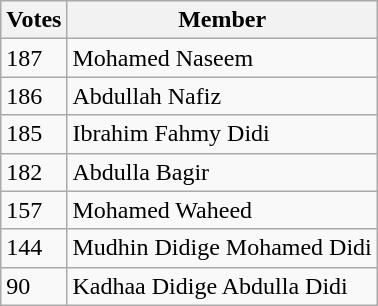<table class="wikitable sortable">
<tr>
<th>Votes</th>
<th>Member</th>
</tr>
<tr>
<td>187</td>
<td>Mohamed Naseem</td>
</tr>
<tr>
<td>186</td>
<td>Abdullah Nafiz</td>
</tr>
<tr>
<td>185</td>
<td>Ibrahim Fahmy Didi</td>
</tr>
<tr>
<td>182</td>
<td>Abdulla Bagir</td>
</tr>
<tr>
<td>157</td>
<td>Mohamed Waheed</td>
</tr>
<tr>
<td>144</td>
<td>Mudhin Didige Mohamed Didi</td>
</tr>
<tr>
<td>90</td>
<td>Kadhaa Didige Abdulla Didi</td>
</tr>
</table>
